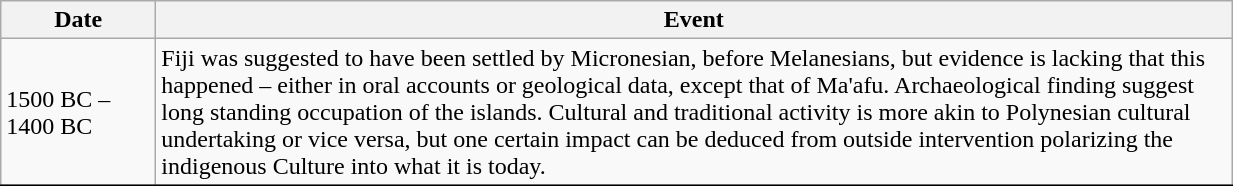<table class="wikitable" style="width: 65%; border:1px solid; padding=2; border-spacing: 0;">
<tr>
<th style="width: 6em;">Date</th>
<th>Event</th>
</tr>
<tr>
<td>1500 BC – 1400 BC</td>
<td>Fiji was suggested to have been settled by Micronesian, before Melanesians, but evidence is lacking that this happened – either in oral accounts or geological data, except that of Ma'afu. Archaeological finding suggest long standing occupation of the islands. Cultural and traditional activity is more akin to Polynesian cultural undertaking or vice versa, but one certain impact can be deduced from outside intervention polarizing the indigenous Culture into what it is today.</td>
</tr>
<tr>
</tr>
</table>
